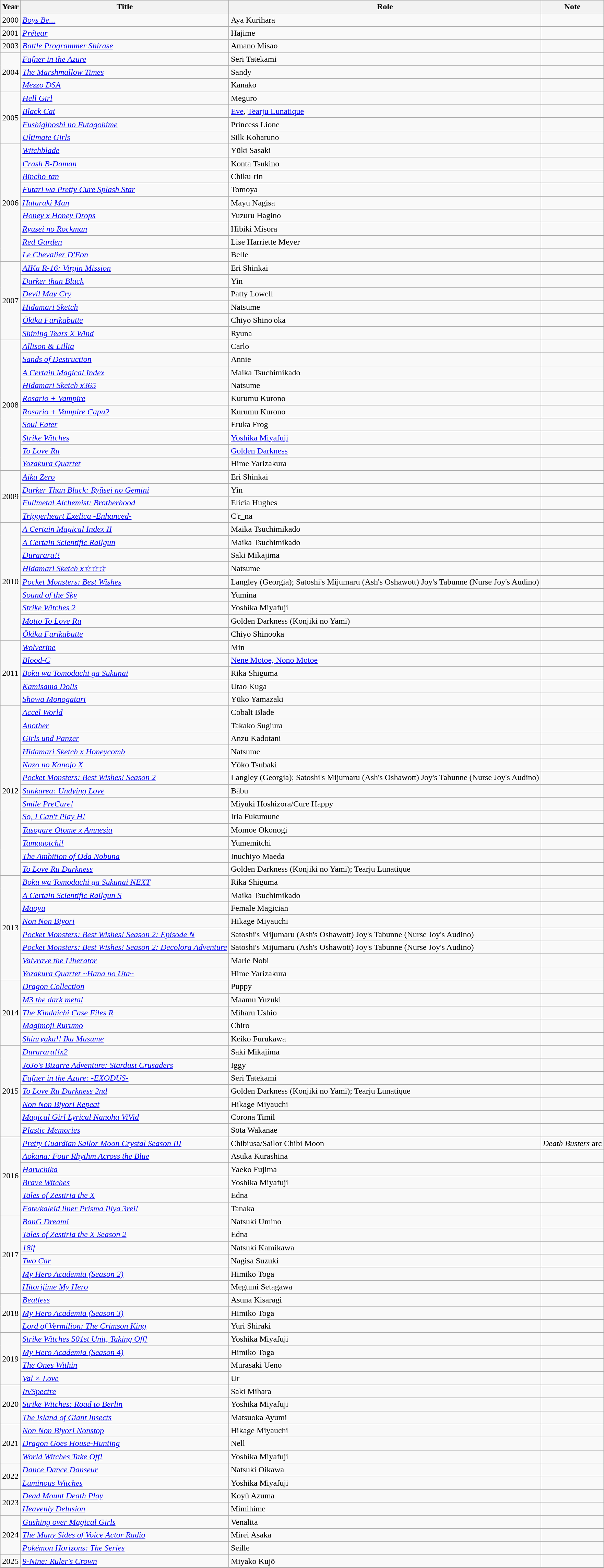<table class="wikitable">
<tr>
<th>Year</th>
<th>Title</th>
<th>Role</th>
<th>Note</th>
</tr>
<tr>
<td>2000</td>
<td><em><a href='#'>Boys Be...</a></em></td>
<td>Aya Kurihara</td>
<td></td>
</tr>
<tr>
<td>2001</td>
<td><em><a href='#'>Prétear</a></em></td>
<td>Hajime</td>
<td></td>
</tr>
<tr>
<td>2003</td>
<td><em><a href='#'>Battle Programmer Shirase</a></em></td>
<td>Amano Misao</td>
<td></td>
</tr>
<tr>
<td rowspan="3">2004</td>
<td><em><a href='#'>Fafner in the Azure</a></em></td>
<td>Seri Tatekami</td>
<td></td>
</tr>
<tr>
<td><em><a href='#'>The Marshmallow Times</a></em></td>
<td>Sandy</td>
<td></td>
</tr>
<tr>
<td><em><a href='#'>Mezzo DSA</a></em></td>
<td>Kanako</td>
<td></td>
</tr>
<tr>
<td rowspan="4">2005</td>
<td><em><a href='#'>Hell Girl</a></em></td>
<td>Meguro</td>
<td></td>
</tr>
<tr>
<td><em><a href='#'>Black Cat</a></em></td>
<td><a href='#'>Eve</a>, <a href='#'>Tearju Lunatique</a></td>
<td></td>
</tr>
<tr>
<td><em><a href='#'>Fushigiboshi no Futagohime</a></em></td>
<td>Princess Lione</td>
<td></td>
</tr>
<tr>
<td><em><a href='#'>Ultimate Girls</a></em></td>
<td>Silk Koharuno</td>
<td></td>
</tr>
<tr>
<td rowspan="9">2006</td>
<td><em><a href='#'>Witchblade</a></em></td>
<td>Yūki Sasaki</td>
<td></td>
</tr>
<tr>
<td><em><a href='#'>Crash B-Daman</a></em></td>
<td>Konta Tsukino</td>
<td></td>
</tr>
<tr>
<td><em><a href='#'>Bincho-tan</a></em></td>
<td>Chiku-rin</td>
<td></td>
</tr>
<tr>
<td><em><a href='#'>Futari wa Pretty Cure Splash Star</a></em></td>
<td>Tomoya</td>
<td></td>
</tr>
<tr>
<td><em><a href='#'>Hataraki Man</a></em></td>
<td>Mayu Nagisa</td>
<td></td>
</tr>
<tr>
<td><em><a href='#'>Honey x Honey Drops</a></em></td>
<td>Yuzuru Hagino</td>
<td></td>
</tr>
<tr>
<td><em><a href='#'>Ryusei no Rockman</a></em></td>
<td>Hibiki Misora</td>
<td></td>
</tr>
<tr>
<td><em><a href='#'>Red Garden</a></em></td>
<td>Lise Harriette Meyer</td>
<td></td>
</tr>
<tr>
<td><em><a href='#'>Le Chevalier D'Eon</a></em></td>
<td>Belle</td>
<td></td>
</tr>
<tr>
<td rowspan="6">2007</td>
<td><em><a href='#'>AIKa R-16: Virgin Mission</a></em></td>
<td>Eri Shinkai</td>
<td></td>
</tr>
<tr>
<td><em><a href='#'>Darker than Black</a></em></td>
<td>Yin</td>
<td></td>
</tr>
<tr>
<td><em><a href='#'>Devil May Cry</a></em></td>
<td>Patty Lowell</td>
<td></td>
</tr>
<tr>
<td><em><a href='#'>Hidamari Sketch</a></em></td>
<td>Natsume</td>
<td></td>
</tr>
<tr>
<td><em><a href='#'>Ōkiku Furikabutte</a></em></td>
<td>Chiyo Shino'oka</td>
<td></td>
</tr>
<tr>
<td><em><a href='#'>Shining Tears X Wind</a></em></td>
<td>Ryuna</td>
<td></td>
</tr>
<tr>
<td rowspan="10">2008</td>
<td><em><a href='#'>Allison & Lillia</a></em></td>
<td>Carlo</td>
<td></td>
</tr>
<tr>
<td><em><a href='#'>Sands of Destruction</a></em></td>
<td>Annie</td>
<td></td>
</tr>
<tr>
<td><em><a href='#'>A Certain Magical Index</a></em></td>
<td>Maika Tsuchimikado</td>
<td></td>
</tr>
<tr>
<td><em><a href='#'>Hidamari Sketch x365</a></em></td>
<td>Natsume</td>
<td></td>
</tr>
<tr>
<td><em><a href='#'>Rosario + Vampire</a></em></td>
<td>Kurumu Kurono</td>
<td></td>
</tr>
<tr>
<td><em><a href='#'>Rosario + Vampire Capu2</a></em></td>
<td>Kurumu Kurono</td>
<td></td>
</tr>
<tr>
<td><em><a href='#'>Soul Eater</a></em></td>
<td>Eruka Frog</td>
<td></td>
</tr>
<tr>
<td><em><a href='#'>Strike Witches</a></em></td>
<td><a href='#'>Yoshika Miyafuji</a></td>
<td></td>
</tr>
<tr>
<td><em><a href='#'>To Love Ru</a></em></td>
<td><a href='#'>Golden Darkness</a></td>
<td></td>
</tr>
<tr>
<td><em><a href='#'>Yozakura Quartet</a></em></td>
<td>Hime Yarizakura</td>
<td></td>
</tr>
<tr>
<td rowspan="4">2009</td>
<td><em><a href='#'>Aika Zero</a></em></td>
<td>Eri Shinkai</td>
<td></td>
</tr>
<tr>
<td><em><a href='#'>Darker Than Black: Ryūsei no Gemini</a></em></td>
<td>Yin</td>
<td></td>
</tr>
<tr>
<td><em><a href='#'>Fullmetal Alchemist: Brotherhood</a></em></td>
<td>Elicia Hughes</td>
<td></td>
</tr>
<tr>
<td><em><a href='#'>Triggerheart Exelica -Enhanced-</a></em></td>
<td>C'r_na</td>
<td></td>
</tr>
<tr>
<td rowspan="9">2010</td>
<td><em><a href='#'>A Certain Magical Index II</a></em></td>
<td>Maika Tsuchimikado</td>
<td></td>
</tr>
<tr>
<td><em><a href='#'>A Certain Scientific Railgun</a></em></td>
<td>Maika Tsuchimikado</td>
<td></td>
</tr>
<tr>
<td><em><a href='#'>Durarara!!</a></em></td>
<td>Saki Mikajima</td>
<td></td>
</tr>
<tr>
<td><em><a href='#'>Hidamari Sketch x☆☆☆</a></em></td>
<td>Natsume</td>
<td></td>
</tr>
<tr>
<td><em><a href='#'>Pocket Monsters: Best Wishes</a></em></td>
<td>Langley (Georgia); Satoshi's Mijumaru (Ash's Oshawott) Joy's Tabunne (Nurse Joy's Audino)</td>
<td></td>
</tr>
<tr>
<td><em><a href='#'>Sound of the Sky</a></em></td>
<td>Yumina</td>
<td></td>
</tr>
<tr>
<td><em><a href='#'>Strike Witches 2</a></em></td>
<td>Yoshika Miyafuji</td>
<td></td>
</tr>
<tr>
<td><em><a href='#'>Motto To Love Ru</a></em></td>
<td>Golden Darkness (Konjiki no Yami)</td>
<td></td>
</tr>
<tr>
<td><em><a href='#'>Ōkiku Furikabutte</a></em></td>
<td>Chiyo Shinooka</td>
<td></td>
</tr>
<tr>
<td rowspan="5">2011</td>
<td><em><a href='#'>Wolverine</a></em></td>
<td>Min</td>
<td></td>
</tr>
<tr>
<td><em><a href='#'>Blood-C</a></em></td>
<td><a href='#'>Nene Motoe, Nono Motoe</a></td>
<td></td>
</tr>
<tr>
<td><em><a href='#'>Boku wa Tomodachi ga Sukunai</a></em></td>
<td>Rika Shiguma</td>
<td></td>
</tr>
<tr>
<td><em><a href='#'>Kamisama Dolls</a></em></td>
<td>Utao Kuga</td>
<td></td>
</tr>
<tr>
<td><em><a href='#'>Shōwa Monogatari</a></em></td>
<td>Yūko Yamazaki</td>
<td></td>
</tr>
<tr>
<td rowspan="13">2012</td>
<td><em><a href='#'>Accel World</a></em></td>
<td>Cobalt Blade</td>
<td></td>
</tr>
<tr>
<td><em><a href='#'>Another</a></em></td>
<td>Takako Sugiura</td>
<td></td>
</tr>
<tr>
<td><em><a href='#'>Girls und Panzer</a></em></td>
<td>Anzu Kadotani</td>
<td></td>
</tr>
<tr>
<td><em><a href='#'>Hidamari Sketch x Honeycomb</a></em></td>
<td>Natsume</td>
<td></td>
</tr>
<tr>
<td><em><a href='#'>Nazo no Kanojo X</a></em></td>
<td>Yōko Tsubaki</td>
<td></td>
</tr>
<tr>
<td><em><a href='#'>Pocket Monsters: Best Wishes! Season 2</a></em></td>
<td>Langley (Georgia); Satoshi's Mijumaru (Ash's Oshawott) Joy's Tabunne (Nurse Joy's Audino)</td>
<td></td>
</tr>
<tr>
<td><em><a href='#'>Sankarea: Undying Love</a></em></td>
<td>Bābu</td>
<td></td>
</tr>
<tr>
<td><em><a href='#'>Smile PreCure!</a></em></td>
<td>Miyuki Hoshizora/Cure Happy</td>
<td></td>
</tr>
<tr>
<td><em><a href='#'>So, I Can't Play H!</a></em></td>
<td>Iria Fukumune</td>
<td></td>
</tr>
<tr>
<td><em><a href='#'>Tasogare Otome x Amnesia</a></em></td>
<td>Momoe Okonogi</td>
<td></td>
</tr>
<tr>
<td><em><a href='#'>Tamagotchi!</a></em></td>
<td>Yumemitchi</td>
<td></td>
</tr>
<tr>
<td><em><a href='#'>The Ambition of Oda Nobuna</a></em></td>
<td>Inuchiyo Maeda</td>
<td></td>
</tr>
<tr>
<td><em><a href='#'>To Love Ru Darkness</a></em></td>
<td>Golden Darkness (Konjiki no Yami); Tearju Lunatique</td>
<td></td>
</tr>
<tr>
<td rowspan="8">2013</td>
<td><em><a href='#'>Boku wa Tomodachi ga Sukunai NEXT</a></em></td>
<td>Rika Shiguma</td>
<td></td>
</tr>
<tr>
<td><em><a href='#'>A Certain Scientific Railgun S</a></em></td>
<td>Maika Tsuchimikado</td>
<td></td>
</tr>
<tr>
<td><em><a href='#'>Maoyu</a></em></td>
<td>Female Magician</td>
<td></td>
</tr>
<tr>
<td><em><a href='#'>Non Non Biyori</a></em></td>
<td>Hikage Miyauchi</td>
<td></td>
</tr>
<tr>
<td><em><a href='#'>Pocket Monsters: Best Wishes! Season 2: Episode N</a></em></td>
<td>Satoshi's Mijumaru (Ash's Oshawott) Joy's Tabunne (Nurse Joy's Audino)</td>
<td></td>
</tr>
<tr>
<td><em><a href='#'>Pocket Monsters: Best Wishes! Season 2: Decolora Adventure</a></em></td>
<td>Satoshi's Mijumaru (Ash's Oshawott) Joy's Tabunne (Nurse Joy's Audino)</td>
<td></td>
</tr>
<tr>
<td><em><a href='#'>Valvrave the Liberator</a></em></td>
<td>Marie Nobi</td>
<td></td>
</tr>
<tr>
<td><em><a href='#'>Yozakura Quartet ~Hana no Uta~</a></em></td>
<td>Hime Yarizakura</td>
<td></td>
</tr>
<tr>
<td rowspan="5">2014</td>
<td><em><a href='#'>Dragon Collection</a></em></td>
<td>Puppy</td>
<td></td>
</tr>
<tr>
<td><em><a href='#'>M3 the dark metal</a></em></td>
<td>Maamu Yuzuki</td>
<td></td>
</tr>
<tr>
<td><em><a href='#'>The Kindaichi Case Files R</a></em></td>
<td>Miharu Ushio</td>
<td></td>
</tr>
<tr>
<td><em><a href='#'>Magimoji Rurumo</a></em></td>
<td>Chiro</td>
<td></td>
</tr>
<tr>
<td><em><a href='#'>Shinryaku!! Ika Musume</a></em></td>
<td>Keiko Furukawa</td>
<td></td>
</tr>
<tr>
<td rowspan="7">2015</td>
<td><em><a href='#'>Durarara!!x2</a></em></td>
<td>Saki Mikajima</td>
<td></td>
</tr>
<tr>
<td><em><a href='#'>JoJo's Bizarre Adventure: Stardust Crusaders</a></em></td>
<td>Iggy</td>
<td></td>
</tr>
<tr>
<td><em><a href='#'>Fafner in the Azure: -EXODUS-</a></em></td>
<td>Seri Tatekami</td>
<td></td>
</tr>
<tr>
<td><em><a href='#'>To Love Ru Darkness 2nd</a></em></td>
<td>Golden Darkness (Konjiki no Yami); Tearju Lunatique</td>
<td></td>
</tr>
<tr>
<td><em><a href='#'>Non Non Biyori Repeat</a></em></td>
<td>Hikage Miyauchi</td>
<td></td>
</tr>
<tr>
<td><em><a href='#'>Magical Girl Lyrical Nanoha ViVid</a></em></td>
<td>Corona Timil</td>
<td></td>
</tr>
<tr>
<td><em><a href='#'>Plastic Memories</a></em></td>
<td>Sōta Wakanae</td>
<td></td>
</tr>
<tr>
<td rowspan="6">2016</td>
<td><em><a href='#'>Pretty Guardian Sailor Moon Crystal Season III</a></em></td>
<td>Chibiusa/Sailor Chibi Moon</td>
<td><em>Death Busters</em> arc</td>
</tr>
<tr>
<td><em><a href='#'>Aokana: Four Rhythm Across the Blue</a></em></td>
<td>Asuka Kurashina</td>
<td></td>
</tr>
<tr>
<td><em><a href='#'>Haruchika</a></em></td>
<td>Yaeko Fujima</td>
<td></td>
</tr>
<tr>
<td><em><a href='#'>Brave Witches</a></em></td>
<td>Yoshika Miyafuji</td>
<td></td>
</tr>
<tr>
<td><em><a href='#'>Tales of Zestiria the X</a></em></td>
<td>Edna</td>
<td></td>
</tr>
<tr>
<td><em><a href='#'>Fate/kaleid liner Prisma Illya 3rei!</a></em></td>
<td>Tanaka</td>
<td></td>
</tr>
<tr>
<td rowspan="6">2017</td>
<td><em><a href='#'>BanG Dream!</a></em></td>
<td>Natsuki Umino</td>
<td></td>
</tr>
<tr>
<td><em><a href='#'>Tales of Zestiria the X Season 2</a></em></td>
<td>Edna</td>
<td></td>
</tr>
<tr>
<td><em><a href='#'>18if</a></em></td>
<td>Natsuki Kamikawa</td>
<td></td>
</tr>
<tr>
<td><em><a href='#'>Two Car</a></em></td>
<td>Nagisa Suzuki</td>
<td></td>
</tr>
<tr>
<td><em><a href='#'>My Hero Academia (Season 2)</a></em></td>
<td>Himiko Toga</td>
<td></td>
</tr>
<tr>
<td><em><a href='#'>Hitorijime My Hero</a></em></td>
<td>Megumi Setagawa</td>
<td></td>
</tr>
<tr>
<td rowspan="3">2018</td>
<td><em><a href='#'>Beatless</a></em></td>
<td>Asuna Kisaragi</td>
<td></td>
</tr>
<tr>
<td><em><a href='#'>My Hero Academia (Season 3)</a></em></td>
<td>Himiko Toga</td>
<td></td>
</tr>
<tr>
<td><em><a href='#'>Lord of Vermilion: The Crimson King</a></em></td>
<td>Yuri Shiraki</td>
<td></td>
</tr>
<tr>
<td rowspan="4">2019</td>
<td><em><a href='#'>Strike Witches 501st Unit, Taking Off!</a></em></td>
<td>Yoshika Miyafuji</td>
<td></td>
</tr>
<tr>
<td><em><a href='#'>My Hero Academia (Season 4)</a></em></td>
<td>Himiko Toga</td>
<td></td>
</tr>
<tr>
<td><em><a href='#'>The Ones Within</a></em></td>
<td>Murasaki Ueno</td>
<td></td>
</tr>
<tr>
<td><em><a href='#'>Val × Love</a></em></td>
<td>Ur</td>
<td></td>
</tr>
<tr>
<td rowspan="3">2020</td>
<td><em><a href='#'>In/Spectre</a></em></td>
<td>Saki Mihara</td>
<td></td>
</tr>
<tr>
<td><em><a href='#'>Strike Witches: Road to Berlin</a></em></td>
<td>Yoshika Miyafuji</td>
<td></td>
</tr>
<tr>
<td><em><a href='#'>The Island of Giant Insects</a></em></td>
<td>Matsuoka Ayumi</td>
<td></td>
</tr>
<tr>
<td rowspan="3">2021</td>
<td><em><a href='#'>Non Non Biyori Nonstop</a></em></td>
<td>Hikage Miyauchi</td>
<td></td>
</tr>
<tr>
<td><em><a href='#'>Dragon Goes House-Hunting</a></em></td>
<td>Nell</td>
<td></td>
</tr>
<tr>
<td><em><a href='#'>World Witches Take Off!</a></em></td>
<td>Yoshika Miyafuji</td>
<td></td>
</tr>
<tr>
<td rowspan="2">2022</td>
<td><em><a href='#'>Dance Dance Danseur</a></em></td>
<td>Natsuki Oikawa</td>
<td></td>
</tr>
<tr>
<td><em><a href='#'>Luminous Witches</a></em></td>
<td>Yoshika Miyafuji</td>
<td></td>
</tr>
<tr>
<td rowspan="2">2023</td>
<td><em><a href='#'>Dead Mount Death Play</a></em></td>
<td>Koyū Azuma</td>
<td></td>
</tr>
<tr>
<td><em><a href='#'>Heavenly Delusion</a></em></td>
<td>Mimihime</td>
<td></td>
</tr>
<tr>
<td rowspan="3">2024</td>
<td><em><a href='#'>Gushing over Magical Girls</a></em></td>
<td>Venalita</td>
<td></td>
</tr>
<tr>
<td><em><a href='#'>The Many Sides of Voice Actor Radio</a></em></td>
<td>Mirei Asaka</td>
<td></td>
</tr>
<tr>
<td><em><a href='#'>Pokémon Horizons: The Series</a></em></td>
<td>Seille</td>
<td></td>
</tr>
<tr>
<td rowspan="1">2025</td>
<td><em><a href='#'>9-Nine: Ruler's Crown</a></em></td>
<td>Miyako Kujō</td>
<td></td>
</tr>
<tr>
</tr>
</table>
